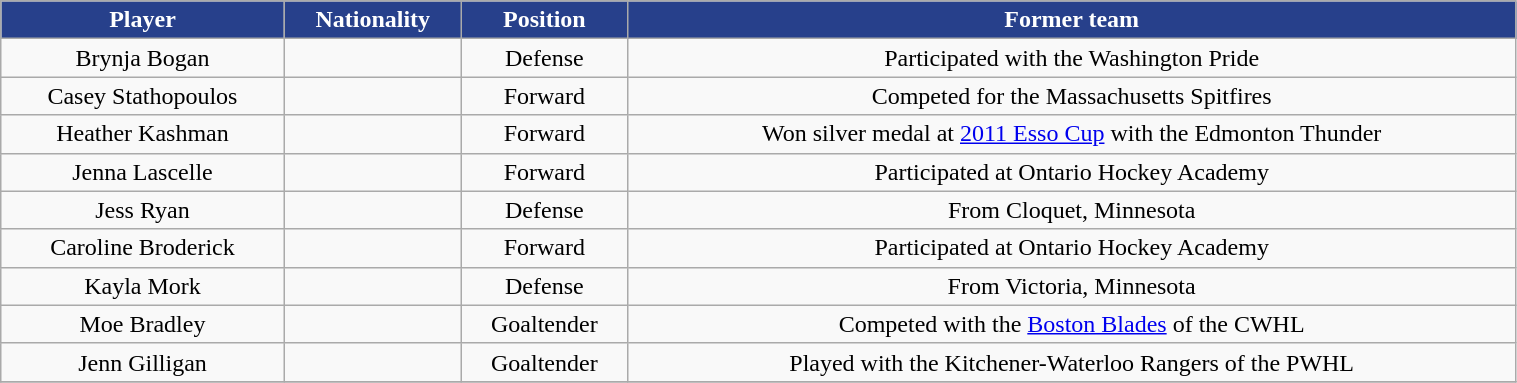<table class="wikitable" width="80%">
<tr align="center"  style="background:#27408B;color:#FFFFFF;">
<td><strong>Player</strong></td>
<td><strong>Nationality</strong></td>
<td><strong>Position</strong></td>
<td><strong>Former team</strong></td>
</tr>
<tr align="center" bgcolor="">
<td>Brynja Bogan</td>
<td></td>
<td>Defense</td>
<td>Participated with the Washington Pride</td>
</tr>
<tr align="center" bgcolor="">
<td>Casey Stathopoulos</td>
<td></td>
<td>Forward</td>
<td>Competed for the Massachusetts Spitfires</td>
</tr>
<tr align="center" bgcolor="">
<td>Heather Kashman</td>
<td></td>
<td>Forward</td>
<td>Won silver medal at <a href='#'>2011 Esso Cup</a> with the Edmonton Thunder</td>
</tr>
<tr align="center" bgcolor="">
<td>Jenna Lascelle</td>
<td></td>
<td>Forward</td>
<td>Participated at Ontario Hockey Academy</td>
</tr>
<tr align="center" bgcolor="">
<td>Jess Ryan</td>
<td></td>
<td>Defense</td>
<td>From Cloquet, Minnesota</td>
</tr>
<tr align="center" bgcolor="">
<td>Caroline Broderick</td>
<td></td>
<td>Forward</td>
<td>Participated at Ontario Hockey Academy</td>
</tr>
<tr align="center" bgcolor="">
<td>Kayla Mork</td>
<td></td>
<td>Defense</td>
<td>From Victoria, Minnesota</td>
</tr>
<tr align="center" bgcolor="">
<td>Moe Bradley</td>
<td></td>
<td>Goaltender</td>
<td>Competed with the <a href='#'>Boston Blades</a> of the CWHL</td>
</tr>
<tr align="center" bgcolor="">
<td>Jenn Gilligan</td>
<td></td>
<td>Goaltender</td>
<td>Played with the Kitchener-Waterloo Rangers of the PWHL</td>
</tr>
<tr align="center" bgcolor="">
</tr>
</table>
